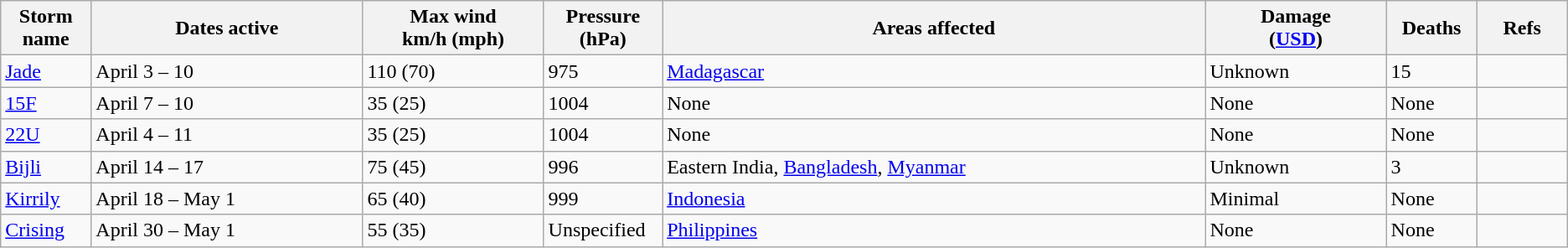<table class="wikitable sortable">
<tr>
<th width="5%">Storm name</th>
<th width="15%">Dates active</th>
<th width="10%">Max wind<br>km/h (mph)</th>
<th width="5%">Pressure<br>(hPa)</th>
<th width="30%">Areas affected</th>
<th width="10%">Damage<br>(<a href='#'>USD</a>)</th>
<th width="5%">Deaths</th>
<th width="5%">Refs</th>
</tr>
<tr>
<td><a href='#'>Jade</a></td>
<td>April 3 – 10</td>
<td>110 (70)</td>
<td>975</td>
<td><a href='#'>Madagascar</a></td>
<td>Unknown</td>
<td>15</td>
<td></td>
</tr>
<tr>
<td><a href='#'>15F</a></td>
<td>April 7 – 10</td>
<td>35 (25)</td>
<td>1004</td>
<td>None</td>
<td>None</td>
<td>None</td>
<td></td>
</tr>
<tr>
<td><a href='#'>22U</a></td>
<td>April 4 – 11</td>
<td>35 (25)</td>
<td>1004</td>
<td>None</td>
<td>None</td>
<td>None</td>
<td></td>
</tr>
<tr>
<td><a href='#'>Bijli</a></td>
<td>April 14 – 17</td>
<td>75 (45)</td>
<td>996</td>
<td>Eastern India, <a href='#'>Bangladesh</a>, <a href='#'>Myanmar</a></td>
<td>Unknown</td>
<td>3</td>
<td></td>
</tr>
<tr>
<td><a href='#'>Kirrily</a></td>
<td>April 18 – May 1</td>
<td>65 (40)</td>
<td>999</td>
<td><a href='#'>Indonesia</a></td>
<td>Minimal</td>
<td>None</td>
<td></td>
</tr>
<tr>
<td><a href='#'>Crising</a></td>
<td>April 30 – May 1</td>
<td>55 (35)</td>
<td>Unspecified</td>
<td><a href='#'>Philippines</a></td>
<td>None</td>
<td>None</td>
<td></td>
</tr>
</table>
